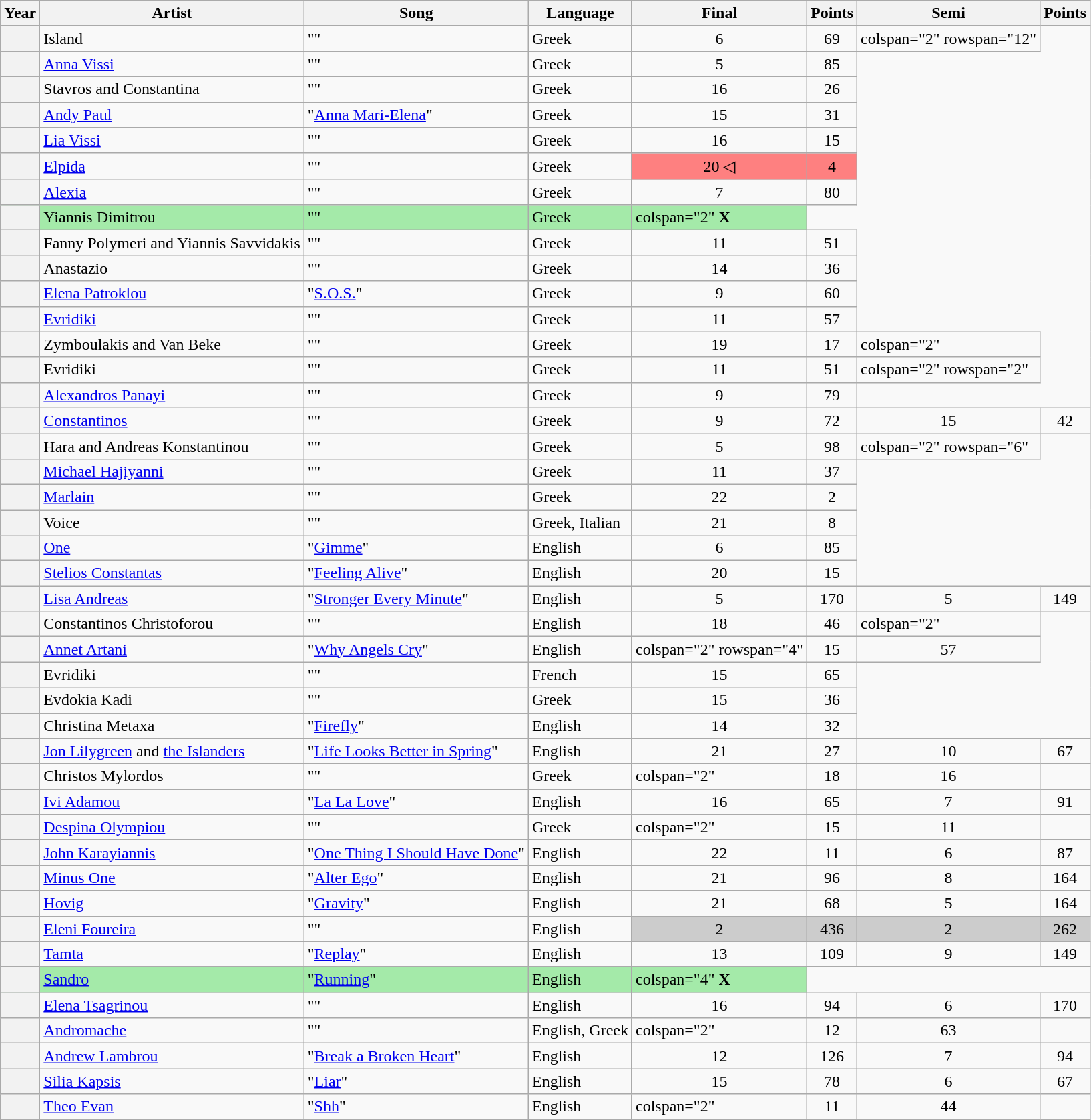<table class="wikitable sortable plainrowheaders">
<tr>
<th scope="col">Year</th>
<th scope="col">Artist</th>
<th scope="col">Song</th>
<th scope="col">Language</th>
<th scope="col" data-sort-type="number">Final</th>
<th scope="col" data-sort-type="number">Points</th>
<th scope="col" data-sort-type="number">Semi</th>
<th scope="col" data-sort-type="number">Points</th>
</tr>
<tr>
<th scope="row" style="text-align:center;"></th>
<td>Island</td>
<td>"" </td>
<td>Greek</td>
<td style="text-align:center;">6</td>
<td style="text-align:center;">69</td>
<td>colspan="2" rowspan="12" </td>
</tr>
<tr>
<th scope="row" style="text-align:center;"></th>
<td><a href='#'>Anna Vissi</a></td>
<td>"" </td>
<td>Greek</td>
<td style="text-align:center;">5</td>
<td style="text-align:center;">85</td>
</tr>
<tr>
<th scope="row" style="text-align:center;"></th>
<td>Stavros and Constantina</td>
<td>"" </td>
<td>Greek</td>
<td style="text-align:center;">16</td>
<td style="text-align:center;">26</td>
</tr>
<tr>
<th scope="row" style="text-align:center;"></th>
<td><a href='#'>Andy Paul</a></td>
<td>"<a href='#'>Anna Mari-Elena</a>" </td>
<td>Greek</td>
<td style="text-align:center;">15</td>
<td style="text-align:center;">31</td>
</tr>
<tr>
<th scope="row" style="text-align:center;"></th>
<td><a href='#'>Lia Vissi</a></td>
<td>"" </td>
<td>Greek</td>
<td style="text-align:center;">16</td>
<td style="text-align:center;">15</td>
</tr>
<tr>
<th scope="row" style="text-align:center;"></th>
<td><a href='#'>Elpida</a></td>
<td>"" </td>
<td>Greek</td>
<td style="text-align:center; background-color:#FE8080;">20 ◁</td>
<td style="text-align:center; background-color:#FE8080;">4</td>
</tr>
<tr>
<th scope="row" style="text-align:center;"></th>
<td><a href='#'>Alexia</a></td>
<td>"" </td>
<td>Greek</td>
<td style="text-align:center;">7</td>
<td style="text-align:center;">80</td>
</tr>
<tr style="background-color:#A4EAA9;">
<th scope="row" style="text-align:center;"></th>
<td>Yiannis Dimitrou</td>
<td>"" </td>
<td>Greek</td>
<td>colspan="2"  <strong>X</strong></td>
</tr>
<tr>
<th scope="row" style="text-align:center;"></th>
<td>Fanny Polymeri and Yiannis Savvidakis</td>
<td>"" </td>
<td>Greek</td>
<td style="text-align:center;">11</td>
<td style="text-align:center;">51</td>
</tr>
<tr>
<th scope="row" style="text-align:center;"></th>
<td>Anastazio</td>
<td>"" </td>
<td>Greek</td>
<td style="text-align:center;">14</td>
<td style="text-align:center;">36</td>
</tr>
<tr>
<th scope="row" style="text-align:center;"></th>
<td><a href='#'>Elena Patroklou</a></td>
<td>"<a href='#'>S.O.S.</a>"</td>
<td>Greek</td>
<td style="text-align:center;">9</td>
<td style="text-align:center;">60</td>
</tr>
<tr>
<th scope="row" style="text-align:center;"></th>
<td><a href='#'>Evridiki</a></td>
<td>"" </td>
<td>Greek</td>
<td style="text-align:center;">11</td>
<td style="text-align:center;">57</td>
</tr>
<tr>
<th scope="row" style="text-align:center;"></th>
<td>Zymboulakis and Van Beke</td>
<td>"" </td>
<td>Greek</td>
<td style="text-align:center;">19</td>
<td style="text-align:center;">17</td>
<td>colspan="2" </td>
</tr>
<tr>
<th scope="row" style="text-align:center;"></th>
<td>Evridiki</td>
<td>"" </td>
<td>Greek</td>
<td style="text-align:center;">11</td>
<td style="text-align:center;">51</td>
<td>colspan="2" rowspan="2" </td>
</tr>
<tr>
<th scope="row" style="text-align:center;"></th>
<td><a href='#'>Alexandros Panayi</a></td>
<td>"" </td>
<td>Greek</td>
<td style="text-align:center;">9</td>
<td style="text-align:center;">79</td>
</tr>
<tr>
<th scope="row" style="text-align:center;"></th>
<td><a href='#'>Constantinos</a></td>
<td>"" </td>
<td>Greek</td>
<td style="text-align:center;">9</td>
<td style="text-align:center;">72</td>
<td style="text-align:center;">15</td>
<td style="text-align:center;">42</td>
</tr>
<tr>
<th scope="row" style="text-align:center;"></th>
<td>Hara and Andreas Konstantinou</td>
<td>"" </td>
<td>Greek</td>
<td style="text-align:center;">5</td>
<td style="text-align:center;">98</td>
<td>colspan="2" rowspan="6" </td>
</tr>
<tr>
<th scope="row" style="text-align:center;"></th>
<td><a href='#'>Michael Hajiyanni</a></td>
<td>"" </td>
<td>Greek</td>
<td style="text-align:center;">11</td>
<td style="text-align:center;">37</td>
</tr>
<tr>
<th scope="row" style="text-align:center;"></th>
<td><a href='#'>Marlain</a></td>
<td>"" </td>
<td>Greek</td>
<td style="text-align:center;">22</td>
<td style="text-align:center;">2</td>
</tr>
<tr>
<th scope="row" style="text-align:center;"></th>
<td>Voice</td>
<td>"" </td>
<td>Greek, Italian</td>
<td style="text-align:center;">21</td>
<td style="text-align:center;">8</td>
</tr>
<tr>
<th scope="row" style="text-align:center;"></th>
<td><a href='#'>One</a></td>
<td>"<a href='#'>Gimme</a>"</td>
<td>English</td>
<td style="text-align:center;">6</td>
<td style="text-align:center;">85</td>
</tr>
<tr>
<th scope="row" style="text-align:center;"></th>
<td><a href='#'>Stelios Constantas</a></td>
<td>"<a href='#'>Feeling Alive</a>"</td>
<td>English</td>
<td style="text-align:center;">20</td>
<td style="text-align:center;">15</td>
</tr>
<tr>
<th scope="row" style="text-align:center;"></th>
<td><a href='#'>Lisa Andreas</a></td>
<td>"<a href='#'>Stronger Every Minute</a>"</td>
<td>English</td>
<td style="text-align:center;">5</td>
<td style="text-align:center;">170</td>
<td style="text-align:center;">5</td>
<td style="text-align:center;">149</td>
</tr>
<tr>
<th scope="row" style="text-align:center;"></th>
<td>Constantinos Christoforou</td>
<td>""</td>
<td>English</td>
<td style="text-align:center;">18</td>
<td style="text-align:center;">46</td>
<td>colspan="2" </td>
</tr>
<tr>
<th scope="row" style="text-align:center;"></th>
<td><a href='#'>Annet Artani</a></td>
<td>"<a href='#'>Why Angels Cry</a>"</td>
<td>English</td>
<td>colspan="2" rowspan="4" </td>
<td style="text-align:center;">15</td>
<td style="text-align:center;">57</td>
</tr>
<tr>
<th scope="row" style="text-align:center;"></th>
<td>Evridiki</td>
<td>""</td>
<td>French</td>
<td style="text-align:center;">15</td>
<td style="text-align:center;">65</td>
</tr>
<tr>
<th scope="row" style="text-align:center;"></th>
<td>Evdokia Kadi</td>
<td>""</td>
<td>Greek</td>
<td style="text-align:center;">15</td>
<td style="text-align:center;">36</td>
</tr>
<tr>
<th scope="row" style="text-align:center;"></th>
<td>Christina Metaxa</td>
<td>"<a href='#'>Firefly</a>"</td>
<td>English</td>
<td style="text-align:center;">14</td>
<td style="text-align:center;">32</td>
</tr>
<tr>
<th scope="row" style="text-align:center;"></th>
<td><a href='#'>Jon Lilygreen</a> and <a href='#'>the Islanders</a></td>
<td>"<a href='#'>Life Looks Better in Spring</a>"</td>
<td>English</td>
<td style="text-align:center;">21</td>
<td style="text-align:center;">27</td>
<td style="text-align:center;">10</td>
<td style="text-align:center;">67</td>
</tr>
<tr>
<th scope="row" style="text-align:center;"></th>
<td>Christos Mylordos</td>
<td>"" </td>
<td>Greek</td>
<td>colspan="2" </td>
<td style="text-align:center;">18</td>
<td style="text-align:center;">16</td>
</tr>
<tr>
<th scope="row" style="text-align:center;"></th>
<td><a href='#'>Ivi Adamou</a></td>
<td>"<a href='#'>La La Love</a>"</td>
<td>English</td>
<td style="text-align:center;">16</td>
<td style="text-align:center;">65</td>
<td style="text-align:center;">7</td>
<td style="text-align:center;">91</td>
</tr>
<tr>
<th scope="row" style="text-align:center;"></th>
<td><a href='#'>Despina Olympiou</a></td>
<td>"" </td>
<td>Greek</td>
<td>colspan="2" </td>
<td style="text-align:center;">15</td>
<td style="text-align:center;">11</td>
</tr>
<tr>
<th scope="row" style="text-align:center;"></th>
<td><a href='#'>John Karayiannis</a></td>
<td>"<a href='#'>One Thing I Should Have Done</a>"</td>
<td>English</td>
<td style="text-align:center;">22</td>
<td style="text-align:center;">11</td>
<td style="text-align:center;">6</td>
<td style="text-align:center;">87</td>
</tr>
<tr>
<th scope="row" style="text-align:center;"></th>
<td><a href='#'>Minus One</a></td>
<td>"<a href='#'>Alter Ego</a>"</td>
<td>English</td>
<td style="text-align:center;">21</td>
<td style="text-align:center;">96</td>
<td style="text-align:center;">8</td>
<td style="text-align:center;">164</td>
</tr>
<tr>
<th scope="row" style="text-align:center;"></th>
<td><a href='#'>Hovig</a></td>
<td>"<a href='#'>Gravity</a>"</td>
<td>English</td>
<td style="text-align:center;">21</td>
<td style="text-align:center;">68</td>
<td style="text-align:center;">5</td>
<td style="text-align:center;">164</td>
</tr>
<tr>
<th scope="row" style="text-align:center;"></th>
<td><a href='#'>Eleni Foureira</a></td>
<td>""</td>
<td>English</td>
<td style="text-align:center; background-color:#CCC;">2</td>
<td style="text-align:center; background-color:#CCC;">436</td>
<td style="text-align:center; background-color:#CCC;">2</td>
<td style="text-align:center; background-color:#CCC;">262</td>
</tr>
<tr>
<th scope="row" style="text-align:center;"></th>
<td><a href='#'>Tamta</a></td>
<td>"<a href='#'>Replay</a>"</td>
<td>English</td>
<td style="text-align:center;">13</td>
<td style="text-align:center;">109</td>
<td style="text-align:center;">9</td>
<td style="text-align:center;">149</td>
</tr>
<tr style="background-color:#A4EAA9;">
<th scope="row" style="text-align:center;"></th>
<td><a href='#'>Sandro</a></td>
<td>"<a href='#'>Running</a>"</td>
<td>English</td>
<td>colspan="4"  <strong>X</strong></td>
</tr>
<tr>
<th scope="row" style="text-align:center;"></th>
<td><a href='#'>Elena Tsagrinou</a></td>
<td>""</td>
<td>English</td>
<td style="text-align:center;">16</td>
<td style="text-align:center;">94</td>
<td style="text-align:center;">6</td>
<td style="text-align:center;">170</td>
</tr>
<tr>
<th scope="row" style="text-align:center;"></th>
<td><a href='#'>Andromache</a></td>
<td>"" </td>
<td>English, Greek</td>
<td>colspan="2" </td>
<td style="text-align:center;">12</td>
<td style="text-align:center;">63</td>
</tr>
<tr>
<th scope="row" style="text-align:center;"></th>
<td><a href='#'>Andrew Lambrou</a></td>
<td>"<a href='#'>Break a Broken Heart</a>"</td>
<td>English</td>
<td style="text-align:center;">12</td>
<td style="text-align:center;">126</td>
<td style="text-align:center;">7</td>
<td style="text-align:center;">94</td>
</tr>
<tr>
<th scope="row" style="text-align:center;"></th>
<td><a href='#'>Silia Kapsis</a></td>
<td>"<a href='#'>Liar</a>"</td>
<td>English</td>
<td style="text-align:center;">15</td>
<td style="text-align:center;">78</td>
<td style="text-align:center;">6</td>
<td style="text-align:center;">67</td>
</tr>
<tr>
<th scope="row" style="text-align:center;"></th>
<td><a href='#'>Theo Evan</a></td>
<td>"<a href='#'>Shh</a>"</td>
<td>English</td>
<td>colspan="2" </td>
<td style="text-align:center;">11</td>
<td style="text-align:center;">44</td>
</tr>
</table>
